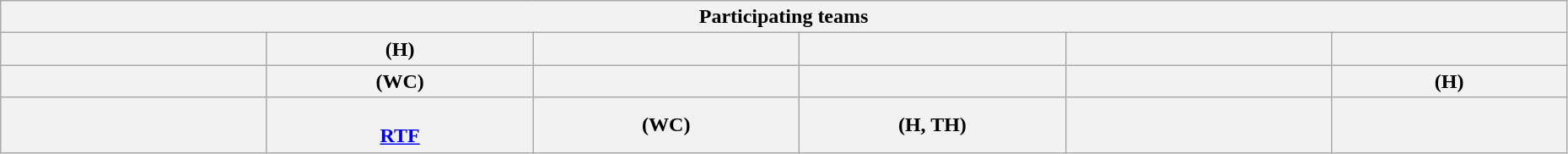<table class="wikitable" style="width:98%;">
<tr>
<th colspan=6>Participating teams</th>
</tr>
<tr>
<th width=17%></th>
<th width=17%> (H)</th>
<th width=17%></th>
<th width=17%></th>
<th width=17%></th>
<th width=17%></th>
</tr>
<tr>
<th width=17%></th>
<th width=17%> (WC)</th>
<th width=17%></th>
<th width=17%></th>
<th width=17%></th>
<th width=17%> (H)</th>
</tr>
<tr>
<th width=17%></th>
<th width=17%><br><a href='#'>RTF</a></th>
<th width=17%> (WC)</th>
<th width=17%> (H, TH)</th>
<th width=17%></th>
<th width=17%></th>
</tr>
</table>
